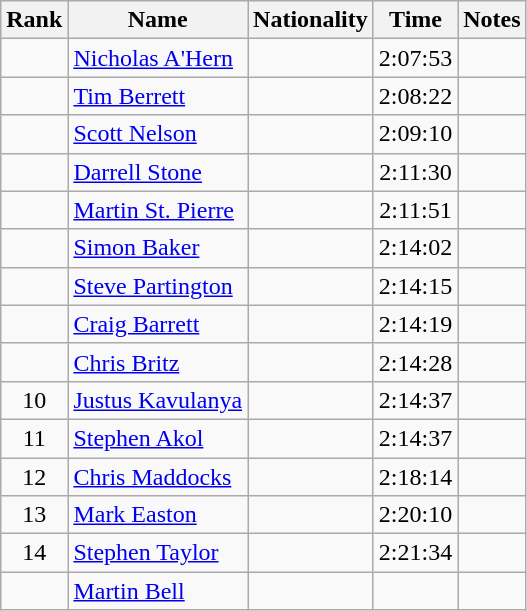<table class="wikitable sortable" style=" text-align:center">
<tr>
<th>Rank</th>
<th>Name</th>
<th>Nationality</th>
<th>Time</th>
<th>Notes</th>
</tr>
<tr>
<td></td>
<td align=left><a href='#'>Nicholas A'Hern</a></td>
<td align=left></td>
<td>2:07:53</td>
<td></td>
</tr>
<tr>
<td></td>
<td align=left><a href='#'>Tim Berrett</a></td>
<td align=left></td>
<td>2:08:22</td>
<td></td>
</tr>
<tr>
<td></td>
<td align=left><a href='#'>Scott Nelson</a></td>
<td align=left></td>
<td>2:09:10</td>
<td></td>
</tr>
<tr>
<td></td>
<td align=left><a href='#'>Darrell Stone</a></td>
<td align=left></td>
<td>2:11:30</td>
<td></td>
</tr>
<tr>
<td></td>
<td align=left><a href='#'>Martin St. Pierre</a></td>
<td align=left></td>
<td>2:11:51</td>
<td></td>
</tr>
<tr>
<td></td>
<td align=left><a href='#'>Simon Baker</a></td>
<td align=left></td>
<td>2:14:02</td>
<td></td>
</tr>
<tr>
<td></td>
<td align=left><a href='#'>Steve Partington</a></td>
<td align=left></td>
<td>2:14:15</td>
<td></td>
</tr>
<tr>
<td></td>
<td align=left><a href='#'>Craig Barrett</a></td>
<td align=left></td>
<td>2:14:19</td>
<td></td>
</tr>
<tr>
<td></td>
<td align=left><a href='#'>Chris Britz</a></td>
<td align=left></td>
<td>2:14:28</td>
<td></td>
</tr>
<tr>
<td>10</td>
<td align=left><a href='#'>Justus Kavulanya</a></td>
<td align=left></td>
<td>2:14:37</td>
<td></td>
</tr>
<tr>
<td>11</td>
<td align=left><a href='#'>Stephen Akol</a></td>
<td align=left></td>
<td>2:14:37</td>
<td></td>
</tr>
<tr>
<td>12</td>
<td align=left><a href='#'>Chris Maddocks</a></td>
<td align=left></td>
<td>2:18:14</td>
<td></td>
</tr>
<tr>
<td>13</td>
<td align=left><a href='#'>Mark Easton</a></td>
<td align=left></td>
<td>2:20:10</td>
<td></td>
</tr>
<tr>
<td>14</td>
<td align=left><a href='#'>Stephen Taylor</a></td>
<td align=left></td>
<td>2:21:34</td>
<td></td>
</tr>
<tr>
<td></td>
<td align=left><a href='#'>Martin Bell</a></td>
<td align=left></td>
<td></td>
<td></td>
</tr>
</table>
